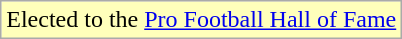<table class="wikitable">
<tr>
<td style="background:#ffb">Elected to the <a href='#'>Pro Football Hall of Fame</a></td>
</tr>
</table>
